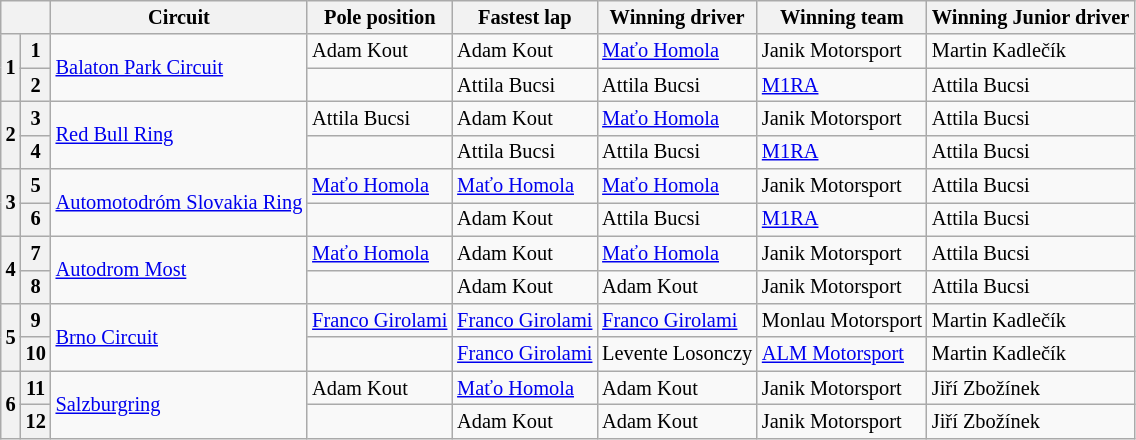<table class="wikitable" style="font-size: 85%;">
<tr>
<th colspan="2"></th>
<th>Circuit</th>
<th>Pole position</th>
<th>Fastest lap</th>
<th>Winning driver</th>
<th>Winning team</th>
<th>Winning Junior driver</th>
</tr>
<tr>
<th rowspan=2>1</th>
<th>1</th>
<td rowspan="2"> <a href='#'>Balaton Park Circuit</a></td>
<td> Adam Kout</td>
<td> Adam Kout</td>
<td> <a href='#'>Maťo Homola</a></td>
<td> Janik Motorsport</td>
<td> Martin Kadlečík</td>
</tr>
<tr>
<th>2</th>
<td></td>
<td> Attila Bucsi</td>
<td> Attila Bucsi</td>
<td> <a href='#'>M1RA</a></td>
<td> Attila Bucsi</td>
</tr>
<tr>
<th rowspan="2">2</th>
<th>3</th>
<td rowspan="2"> <a href='#'>Red Bull Ring</a></td>
<td> Attila Bucsi</td>
<td> Adam Kout</td>
<td> <a href='#'>Maťo Homola</a></td>
<td> Janik Motorsport</td>
<td> Attila Bucsi</td>
</tr>
<tr>
<th>4</th>
<td></td>
<td> Attila Bucsi</td>
<td> Attila Bucsi</td>
<td> <a href='#'>M1RA</a></td>
<td> Attila Bucsi</td>
</tr>
<tr>
<th rowspan="2">3</th>
<th>5</th>
<td rowspan="2"> <a href='#'>Automotodróm Slovakia Ring</a></td>
<td> <a href='#'>Maťo Homola</a></td>
<td> <a href='#'>Maťo Homola</a></td>
<td> <a href='#'>Maťo Homola</a></td>
<td> Janik Motorsport</td>
<td> Attila Bucsi</td>
</tr>
<tr>
<th>6</th>
<td></td>
<td> Adam Kout</td>
<td> Attila Bucsi</td>
<td> <a href='#'>M1RA</a></td>
<td> Attila Bucsi</td>
</tr>
<tr>
<th rowspan="2">4</th>
<th>7</th>
<td rowspan="2"> <a href='#'>Autodrom Most</a></td>
<td> <a href='#'>Maťo Homola</a></td>
<td> Adam Kout</td>
<td> <a href='#'>Maťo Homola</a></td>
<td> Janik Motorsport</td>
<td> Attila Bucsi</td>
</tr>
<tr>
<th>8</th>
<td></td>
<td> Adam Kout</td>
<td> Adam Kout</td>
<td> Janik Motorsport</td>
<td> Attila Bucsi</td>
</tr>
<tr>
<th rowspan="2">5</th>
<th>9</th>
<td rowspan="2"> <a href='#'>Brno Circuit</a></td>
<td> <a href='#'>Franco Girolami</a></td>
<td> <a href='#'>Franco Girolami</a></td>
<td> <a href='#'>Franco Girolami</a></td>
<td> Monlau Motorsport</td>
<td> Martin Kadlečík</td>
</tr>
<tr>
<th>10</th>
<td></td>
<td> <a href='#'>Franco Girolami</a></td>
<td> Levente Losonczy</td>
<td> <a href='#'>ALM Motorsport</a></td>
<td> Martin Kadlečík</td>
</tr>
<tr>
<th rowspan="2">6</th>
<th>11</th>
<td rowspan="2"> <a href='#'>Salzburgring</a></td>
<td> Adam Kout</td>
<td> <a href='#'>Maťo Homola</a></td>
<td> Adam Kout</td>
<td> Janik Motorsport</td>
<td> Jiří Zbožínek</td>
</tr>
<tr>
<th>12</th>
<td></td>
<td> Adam Kout</td>
<td> Adam Kout</td>
<td> Janik Motorsport</td>
<td> Jiří Zbožínek</td>
</tr>
</table>
